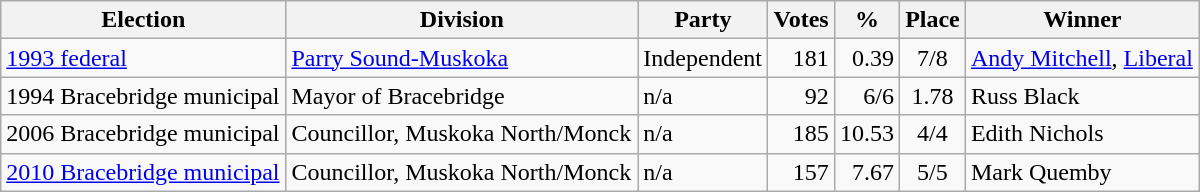<table class="wikitable" width="800">
<tr>
<th align="left">Election</th>
<th align="left">Division</th>
<th align="left">Party</th>
<th align="right">Votes</th>
<th align="right">%</th>
<th align="center">Place</th>
<th align="center">Winner</th>
</tr>
<tr>
<td align="left"><a href='#'>1993 federal</a></td>
<td align="left"><a href='#'>Parry Sound-Muskoka</a></td>
<td align="left">Independent</td>
<td align="right">181</td>
<td align="right">0.39</td>
<td align="center">7/8</td>
<td align="left"><a href='#'>Andy Mitchell</a>, <a href='#'>Liberal</a></td>
</tr>
<tr>
<td align="left">1994 Bracebridge municipal</td>
<td align="left">Mayor of Bracebridge</td>
<td align="left">n/a</td>
<td align="right">92</td>
<td align="right">6/6</td>
<td align="center">1.78</td>
<td align="left">Russ Black</td>
</tr>
<tr>
<td align="left">2006 Bracebridge municipal</td>
<td align="left">Councillor, Muskoka North/Monck</td>
<td align="left">n/a</td>
<td align="right">185</td>
<td align="right">10.53</td>
<td align="center">4/4</td>
<td align="left">Edith Nichols</td>
</tr>
<tr>
<td align="left"><a href='#'>2010 Bracebridge municipal</a></td>
<td align="left">Councillor, Muskoka North/Monck</td>
<td align="left">n/a</td>
<td align="right">157</td>
<td align="right">7.67</td>
<td align="center">5/5</td>
<td align="left">Mark Quemby</td>
</tr>
</table>
